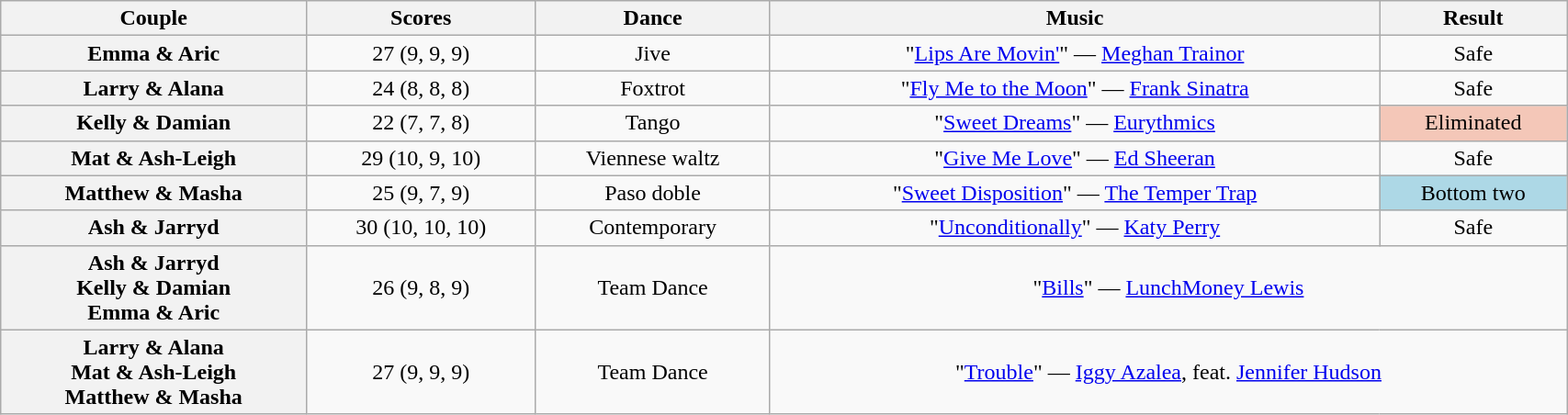<table class="wikitable sortable" style="text-align:center; width: 90%">
<tr>
<th scope="col">Couple</th>
<th scope="col">Scores</th>
<th scope="col" class="unsortable">Dance</th>
<th scope="col" class="unsortable">Music</th>
<th scope="col" class="unsortable">Result</th>
</tr>
<tr>
<th scope="row">Emma & Aric</th>
<td>27 (9, 9, 9)</td>
<td>Jive</td>
<td>"<a href='#'>Lips Are Movin'</a>" — <a href='#'>Meghan Trainor</a></td>
<td>Safe</td>
</tr>
<tr>
<th scope="row">Larry & Alana</th>
<td>24 (8, 8, 8)</td>
<td>Foxtrot</td>
<td>"<a href='#'>Fly Me to the Moon</a>" — <a href='#'>Frank Sinatra</a></td>
<td>Safe</td>
</tr>
<tr>
<th scope="row">Kelly & Damian</th>
<td>22 (7, 7, 8)</td>
<td>Tango</td>
<td>"<a href='#'>Sweet Dreams</a>" — <a href='#'>Eurythmics</a></td>
<td bgcolor="f4c7b8">Eliminated</td>
</tr>
<tr>
<th scope="row">Mat & Ash-Leigh</th>
<td>29 (10, 9, 10)</td>
<td>Viennese waltz</td>
<td>"<a href='#'>Give Me Love</a>" — <a href='#'>Ed Sheeran</a></td>
<td>Safe</td>
</tr>
<tr>
<th scope="row">Matthew & Masha</th>
<td>25 (9, 7, 9)</td>
<td>Paso doble</td>
<td>"<a href='#'>Sweet Disposition</a>" — <a href='#'>The Temper Trap</a></td>
<td bgcolor="lightblue">Bottom two</td>
</tr>
<tr>
<th scope="row">Ash & Jarryd</th>
<td>30 (10, 10, 10)</td>
<td>Contemporary</td>
<td>"<a href='#'>Unconditionally</a>" — <a href='#'>Katy Perry</a></td>
<td>Safe</td>
</tr>
<tr>
<th scope="row">Ash & Jarryd<br>Kelly & Damian<br>Emma & Aric</th>
<td>26 (9, 8, 9)</td>
<td>Team Dance</td>
<td colspan="2">"<a href='#'>Bills</a>" — <a href='#'>LunchMoney Lewis</a></td>
</tr>
<tr>
<th scope="row">Larry & Alana<br>Mat & Ash-Leigh<br>Matthew & Masha</th>
<td>27 (9, 9, 9)</td>
<td>Team Dance</td>
<td colspan="2">"<a href='#'>Trouble</a>" — <a href='#'>Iggy Azalea</a>, feat. <a href='#'>Jennifer Hudson</a></td>
</tr>
</table>
